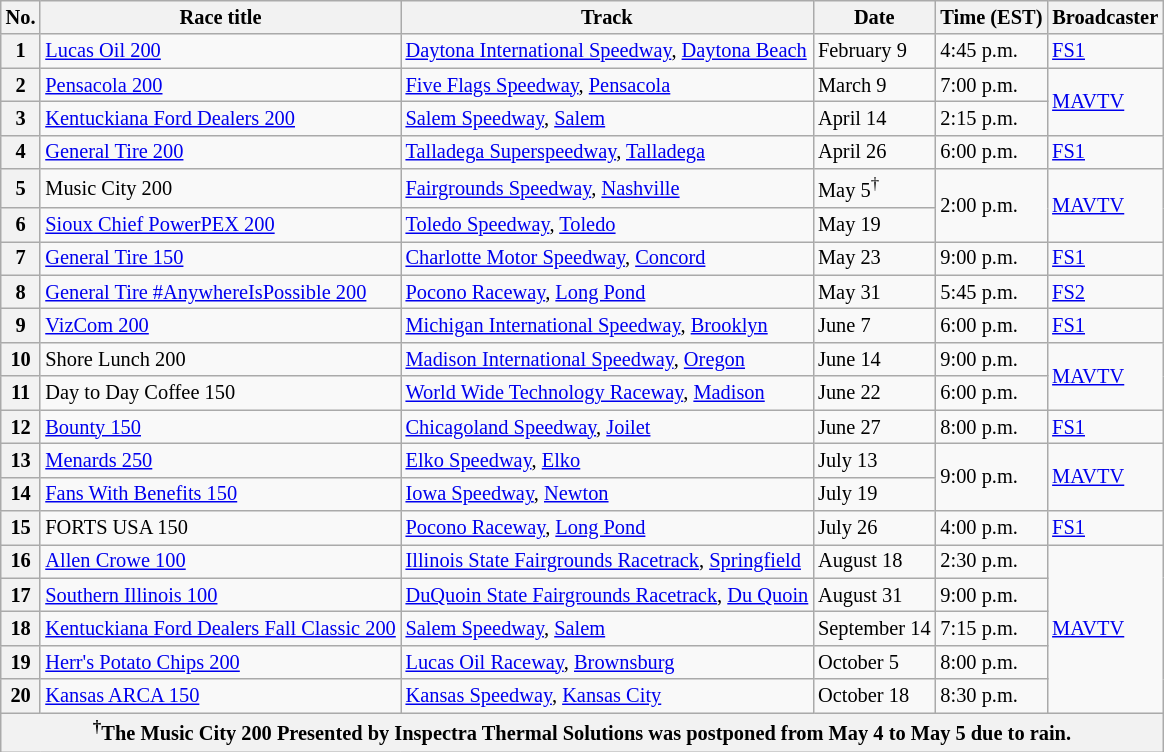<table class="wikitable" style="font-size:85%;">
<tr>
<th>No.</th>
<th>Race title</th>
<th>Track</th>
<th>Date</th>
<th>Time (EST)</th>
<th>Broadcaster</th>
</tr>
<tr>
<th>1</th>
<td><a href='#'>Lucas Oil 200</a></td>
<td><a href='#'>Daytona International Speedway</a>, <a href='#'>Daytona Beach</a></td>
<td>February 9</td>
<td>4:45 p.m.</td>
<td><a href='#'>FS1</a></td>
</tr>
<tr>
<th>2</th>
<td><a href='#'>Pensacola 200</a></td>
<td><a href='#'>Five Flags Speedway</a>, <a href='#'>Pensacola</a></td>
<td>March 9</td>
<td>7:00 p.m.</td>
<td rowspan=2><a href='#'>MAVTV</a></td>
</tr>
<tr>
<th>3</th>
<td><a href='#'>Kentuckiana Ford Dealers 200</a></td>
<td><a href='#'>Salem Speedway</a>, <a href='#'>Salem</a></td>
<td>April 14</td>
<td>2:15 p.m.</td>
</tr>
<tr>
<th>4</th>
<td><a href='#'>General Tire 200</a></td>
<td><a href='#'>Talladega Superspeedway</a>, <a href='#'>Talladega</a></td>
<td>April 26</td>
<td>6:00 p.m.</td>
<td><a href='#'>FS1</a></td>
</tr>
<tr>
<th>5</th>
<td>Music City 200</td>
<td><a href='#'>Fairgrounds Speedway</a>, <a href='#'>Nashville</a></td>
<td>May 5<sup>†</sup></td>
<td rowspan=2>2:00 p.m.</td>
<td rowspan=2><a href='#'>MAVTV</a></td>
</tr>
<tr>
<th>6</th>
<td><a href='#'>Sioux Chief PowerPEX 200</a></td>
<td><a href='#'>Toledo Speedway</a>, <a href='#'>Toledo</a></td>
<td>May 19</td>
</tr>
<tr>
<th>7</th>
<td><a href='#'>General Tire 150</a></td>
<td><a href='#'>Charlotte Motor Speedway</a>, <a href='#'>Concord</a></td>
<td>May 23</td>
<td>9:00 p.m.</td>
<td><a href='#'>FS1</a></td>
</tr>
<tr>
<th>8</th>
<td><a href='#'>General Tire #AnywhereIsPossible 200</a></td>
<td><a href='#'>Pocono Raceway</a>, <a href='#'>Long Pond</a></td>
<td>May 31</td>
<td>5:45 p.m.</td>
<td><a href='#'>FS2</a></td>
</tr>
<tr>
<th>9</th>
<td><a href='#'>VizCom 200</a></td>
<td><a href='#'>Michigan International Speedway</a>, <a href='#'>Brooklyn</a></td>
<td>June 7</td>
<td>6:00 p.m.</td>
<td><a href='#'>FS1</a></td>
</tr>
<tr>
<th>10</th>
<td>Shore Lunch 200</td>
<td><a href='#'>Madison International Speedway</a>, <a href='#'>Oregon</a></td>
<td>June 14</td>
<td>9:00 p.m.</td>
<td rowspan=2><a href='#'>MAVTV</a></td>
</tr>
<tr>
<th>11</th>
<td>Day to Day Coffee 150</td>
<td><a href='#'>World Wide Technology Raceway</a>, <a href='#'>Madison</a></td>
<td>June 22</td>
<td>6:00 p.m.</td>
</tr>
<tr>
<th>12</th>
<td><a href='#'>Bounty 150</a></td>
<td><a href='#'>Chicagoland Speedway</a>, <a href='#'>Joilet</a></td>
<td>June 27</td>
<td>8:00 p.m.</td>
<td><a href='#'>FS1</a></td>
</tr>
<tr>
<th>13</th>
<td><a href='#'>Menards 250</a></td>
<td><a href='#'>Elko Speedway</a>, <a href='#'>Elko</a></td>
<td>July 13</td>
<td rowspan=2>9:00 p.m.</td>
<td rowspan=2><a href='#'>MAVTV</a></td>
</tr>
<tr>
<th>14</th>
<td><a href='#'>Fans With Benefits 150</a></td>
<td><a href='#'>Iowa Speedway</a>, <a href='#'>Newton</a></td>
<td>July 19</td>
</tr>
<tr>
<th>15</th>
<td>FORTS USA 150</td>
<td><a href='#'>Pocono Raceway</a>, <a href='#'>Long Pond</a></td>
<td>July 26</td>
<td>4:00 p.m.</td>
<td><a href='#'>FS1</a></td>
</tr>
<tr>
<th>16</th>
<td><a href='#'>Allen Crowe 100</a></td>
<td><a href='#'>Illinois State Fairgrounds Racetrack</a>, <a href='#'>Springfield</a></td>
<td>August 18</td>
<td>2:30 p.m.</td>
<td rowspan=5><a href='#'>MAVTV</a></td>
</tr>
<tr>
<th>17</th>
<td><a href='#'>Southern Illinois 100</a></td>
<td><a href='#'>DuQuoin State Fairgrounds Racetrack</a>, <a href='#'>Du Quoin</a></td>
<td>August 31</td>
<td>9:00 p.m.</td>
</tr>
<tr>
<th>18</th>
<td><a href='#'>Kentuckiana Ford Dealers Fall Classic 200</a></td>
<td><a href='#'>Salem Speedway</a>, <a href='#'>Salem</a></td>
<td>September 14</td>
<td>7:15 p.m.</td>
</tr>
<tr>
<th>19</th>
<td><a href='#'>Herr's Potato Chips 200</a></td>
<td><a href='#'>Lucas Oil Raceway</a>, <a href='#'>Brownsburg</a></td>
<td>October 5</td>
<td>8:00 p.m.</td>
</tr>
<tr>
<th>20</th>
<td><a href='#'>Kansas ARCA 150</a></td>
<td><a href='#'>Kansas Speedway</a>, <a href='#'>Kansas City</a></td>
<td>October 18</td>
<td>8:30 p.m.</td>
</tr>
<tr>
<th colspan=6><sup>†</sup>The Music City 200 Presented by Inspectra Thermal Solutions was postponed from May 4 to May 5 due to rain.</th>
</tr>
</table>
